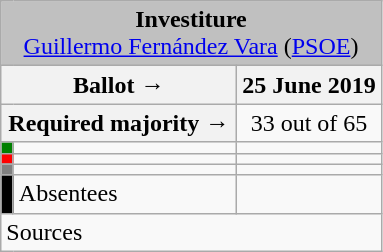<table class="wikitable" style="text-align:center;">
<tr>
<td colspan="3" align="center" bgcolor="#C0C0C0"><strong>Investiture</strong><br><a href='#'>Guillermo Fernández Vara</a> (<a href='#'>PSOE</a>)</td>
</tr>
<tr>
<th colspan="2" width="150px">Ballot →</th>
<th>25 June 2019</th>
</tr>
<tr>
<th colspan="2">Required majority →</th>
<td>33 out of 65 </td>
</tr>
<tr>
<th width="1px" style="background:green;"></th>
<td align="left"></td>
<td></td>
</tr>
<tr>
<th style="background:red;"></th>
<td align="left"></td>
<td></td>
</tr>
<tr>
<th style="background:gray;"></th>
<td align="left"></td>
<td></td>
</tr>
<tr>
<th style="background:black;"></th>
<td align="left">Absentees</td>
<td></td>
</tr>
<tr>
<td align="left" colspan="3">Sources</td>
</tr>
</table>
